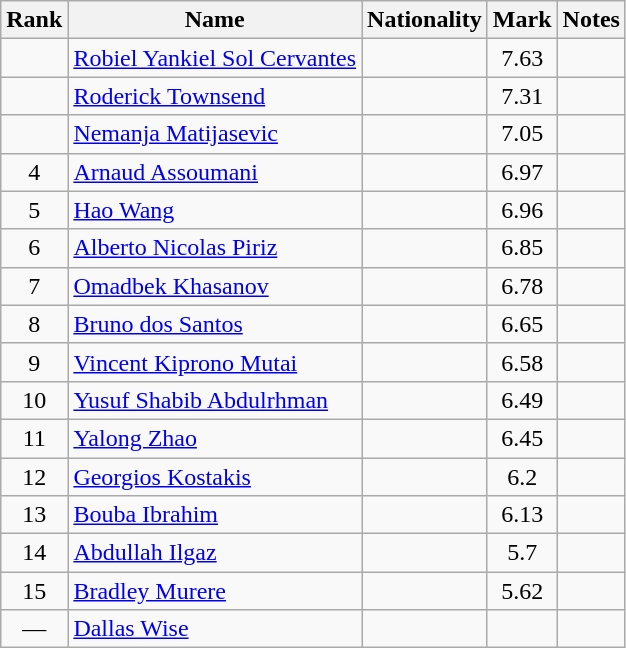<table class='wikitable sortable'  style='text-align:center'>
<tr>
<th>Rank</th>
<th>Name</th>
<th>Nationality</th>
<th>Mark</th>
<th>Notes</th>
</tr>
<tr>
<td></td>
<td align=left><a href='#'>Robiel Yankiel Sol Cervantes </a></td>
<td align=left></td>
<td>7.63</td>
<td></td>
</tr>
<tr>
<td></td>
<td align=left><a href='#'>Roderick  Townsend </a></td>
<td align=left></td>
<td>7.31</td>
<td></td>
</tr>
<tr>
<td></td>
<td align=left><a href='#'>Nemanja  Matijasevic </a></td>
<td align=left></td>
<td>7.05</td>
<td></td>
</tr>
<tr>
<td>4</td>
<td align=left><a href='#'>Arnaud Assoumani </a></td>
<td align=left></td>
<td>6.97</td>
<td></td>
</tr>
<tr>
<td>5</td>
<td align=left><a href='#'>Hao Wang</a></td>
<td align=left></td>
<td>6.96</td>
<td></td>
</tr>
<tr>
<td>6</td>
<td align=left><a href='#'>Alberto Nicolas Piriz  </a></td>
<td align=left></td>
<td>6.85</td>
<td></td>
</tr>
<tr>
<td>7</td>
<td align=left><a href='#'>Omadbek Khasanov </a></td>
<td align=left></td>
<td>6.78</td>
<td></td>
</tr>
<tr>
<td>8</td>
<td align=left><a href='#'>Bruno dos Santos</a></td>
<td align=left></td>
<td>6.65</td>
<td></td>
</tr>
<tr>
<td>9</td>
<td align=left><a href='#'>Vincent Kiprono Mutai  </a></td>
<td align=left></td>
<td>6.58</td>
<td></td>
</tr>
<tr>
<td>10</td>
<td align=left><a href='#'>Yusuf  Shabib Abdulrhman</a></td>
<td align=left></td>
<td>6.49</td>
<td></td>
</tr>
<tr>
<td>11</td>
<td align=left><a href='#'>Yalong Zhao</a></td>
<td align=left></td>
<td>6.45</td>
<td></td>
</tr>
<tr>
<td>12</td>
<td align=left><a href='#'>Georgios Kostakis</a></td>
<td align=left></td>
<td>6.2</td>
<td></td>
</tr>
<tr>
<td>13</td>
<td align=left><a href='#'>Bouba Ibrahim</a></td>
<td align=left></td>
<td>6.13</td>
<td></td>
</tr>
<tr>
<td>14</td>
<td align=left><a href='#'>Abdullah Ilgaz</a></td>
<td align=left></td>
<td>5.7</td>
<td></td>
</tr>
<tr>
<td>15</td>
<td align=left><a href='#'>Bradley Murere</a></td>
<td align=left></td>
<td>5.62</td>
<td></td>
</tr>
<tr>
<td>—</td>
<td align=left><a href='#'>Dallas Wise</a></td>
<td align=left></td>
<td></td>
<td></td>
</tr>
</table>
